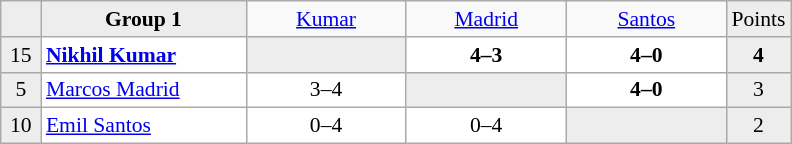<table class="wikitable" style="font-size:90%">
<tr style="text-align:center;">
<td style="background-color:#ededed;" width="20"></td>
<td style="background-color:#ededed;" width="130" style="text-align:center;"><strong>Group 1</strong></td>
<td width="100"> <a href='#'>Kumar</a></td>
<td width="100"> <a href='#'>Madrid</a></td>
<td width="100"> <a href='#'>Santos</a></td>
<td style="background-color:#ededed;" width="30">Points</td>
</tr>
<tr style="text-align:center;background-color:#ffffff;">
<td style="background-color:#ededed;">15</td>
<td style="text-align:left;"> <strong><a href='#'>Nikhil Kumar</a></strong></td>
<td style="background-color:#ededed;"></td>
<td><strong>4–3</strong></td>
<td><strong>4–0</strong></td>
<td style="background-color:#ededed;"><strong>4</strong></td>
</tr>
<tr style="text-align:center;background-color:#ffffff;">
<td style="background-color:#ededed;">5</td>
<td style="text-align:left;"> <a href='#'>Marcos Madrid</a></td>
<td>3–4</td>
<td style="background-color:#ededed;"></td>
<td><strong>4–0</strong></td>
<td style="background-color:#ededed;">3</td>
</tr>
<tr style="text-align:center;background-color:#ffffff;">
<td style="background-color:#ededed;">10</td>
<td style="text-align:left;"> <a href='#'>Emil Santos</a></td>
<td>0–4</td>
<td>0–4</td>
<td style="background-color:#ededed;"></td>
<td style="background-color:#ededed;">2</td>
</tr>
</table>
